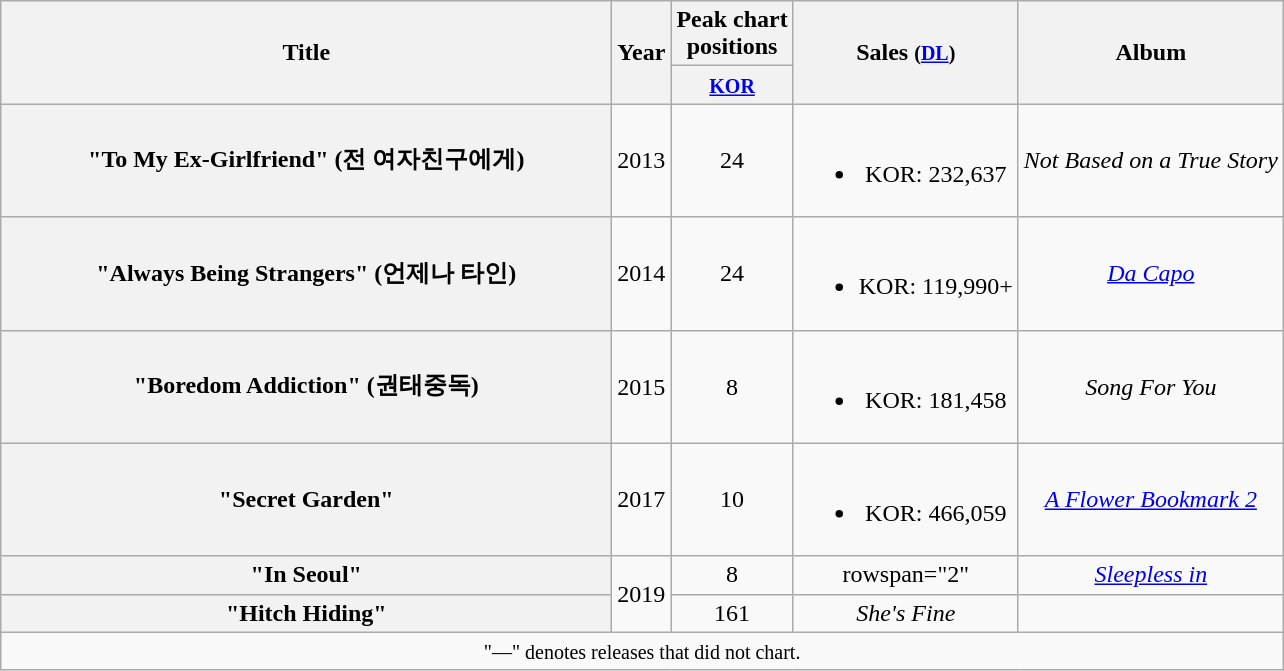<table class="wikitable plainrowheaders" style="text-align:center;">
<tr>
<th scope="col" rowspan="2" style="width:25em;">Title</th>
<th scope="col" rowspan="2">Year</th>
<th scope="col" colspan="1">Peak chart <br> positions</th>
<th scope="col" rowspan="2">Sales <small>(<a href='#'>DL</a>)</small></th>
<th scope="col" rowspan="2">Album</th>
</tr>
<tr>
<th><small><a href='#'>KOR</a></small><br></th>
</tr>
<tr>
<th scope="row">"To My Ex-Girlfriend" (전 여자친구에게)<br></th>
<td>2013</td>
<td>24</td>
<td><br><ul><li>KOR: 232,637</li></ul></td>
<td><em>Not Based on a True Story</em></td>
</tr>
<tr>
<th scope="row">"Always Being Strangers" (언제나 타인)<br></th>
<td>2014</td>
<td>24</td>
<td><br><ul><li>KOR: 119,990+</li></ul></td>
<td><em><a href='#'>Da Capo</a></em></td>
</tr>
<tr>
<th scope="row">"Boredom Addiction" (권태중독)<br></th>
<td>2015</td>
<td>8</td>
<td><br><ul><li>KOR: 181,458</li></ul></td>
<td><em>Song For You</em></td>
</tr>
<tr>
<th scope="row">"Secret Garden"<br></th>
<td>2017</td>
<td>10</td>
<td><br><ul><li>KOR: 466,059</li></ul></td>
<td><em><a href='#'>A Flower Bookmark 2</a></em></td>
</tr>
<tr>
<th scope="row">"In Seoul"<br></th>
<td rowspan="2">2019</td>
<td>8</td>
<td>rowspan="2" </td>
<td><em><a href='#'>Sleepless in </a></em></td>
</tr>
<tr>
<th scope = "row">"Hitch Hiding" <br></th>
<td>161</td>
<td><em>She's Fine </em></td>
</tr>
<tr>
<td colspan="5"><small>"—" denotes releases that did not chart.</small></td>
</tr>
</table>
